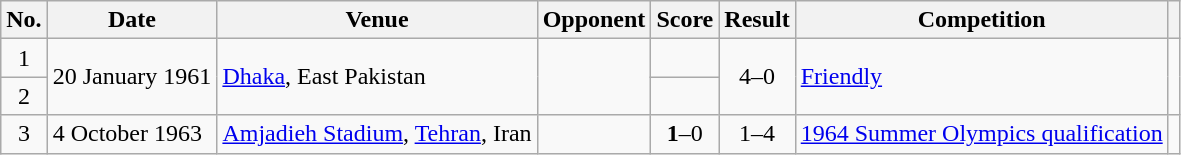<table class="wikitable plainrowheaders sortable">
<tr>
<th scope="col">No.</th>
<th scope="col">Date</th>
<th scope="col">Venue</th>
<th scope="col">Opponent</th>
<th scope="col">Score</th>
<th scope="col">Result</th>
<th scope="col">Competition</th>
<th scope="col" class="unsortable"></th>
</tr>
<tr>
<td align="center">1</td>
<td rowspan="2">20 January 1961</td>
<td rowspan="2"><a href='#'>Dhaka</a>, East Pakistan</td>
<td rowspan="2"></td>
<td align="center"></td>
<td rowspan="2" align="center">4–0</td>
<td rowspan="2"><a href='#'>Friendly</a></td>
<td rowspan="2"></td>
</tr>
<tr>
<td align="center">2</td>
<td align="center"></td>
</tr>
<tr>
<td align="center">3</td>
<td>4 October 1963</td>
<td><a href='#'>Amjadieh Stadium</a>, <a href='#'>Tehran</a>, Iran</td>
<td></td>
<td align="center"><strong>1</strong>–0</td>
<td align="center">1–4</td>
<td><a href='#'>1964 Summer Olympics qualification</a></td>
<td></td>
</tr>
</table>
